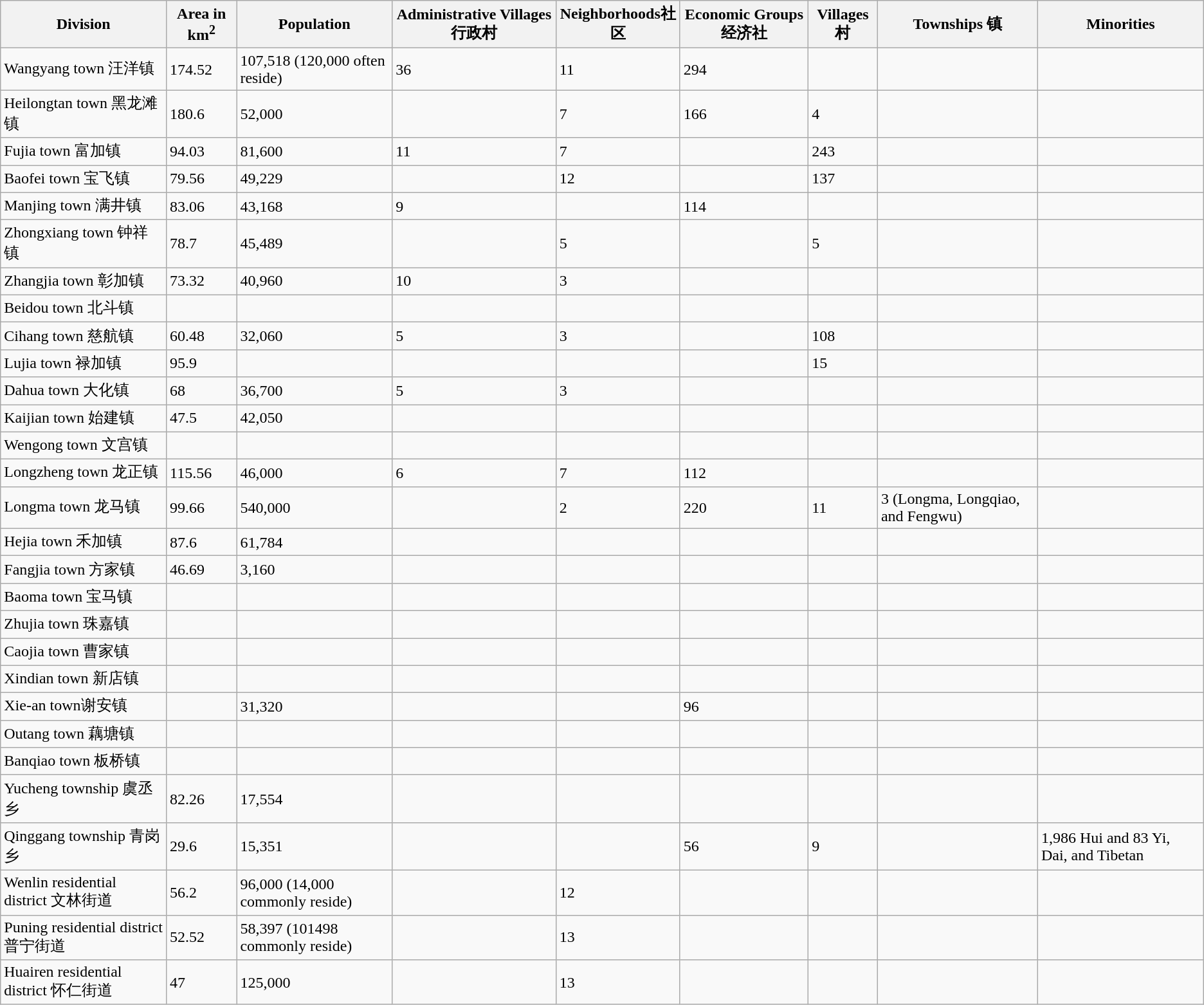<table class="wikitable sortable mw-collapsible mw-collapsed">
<tr>
<th>Division</th>
<th>Area in km<sup>2</sup></th>
<th>Population</th>
<th>Administrative Villages 行政村</th>
<th>Neighborhoods社区</th>
<th>Economic Groups 经济社</th>
<th>Villages 村</th>
<th>Townships 镇</th>
<th>Minorities</th>
</tr>
<tr>
<td>Wangyang town 汪洋镇</td>
<td>174.52</td>
<td>107,518 (120,000 often reside)</td>
<td>36</td>
<td>11</td>
<td>294</td>
<td></td>
<td></td>
<td></td>
</tr>
<tr>
<td>Heilongtan town 黑龙滩镇</td>
<td>180.6</td>
<td>52,000</td>
<td></td>
<td>7</td>
<td>166</td>
<td>4</td>
<td></td>
<td></td>
</tr>
<tr>
<td>Fujia town 富加镇</td>
<td>94.03</td>
<td>81,600</td>
<td>11</td>
<td>7</td>
<td></td>
<td>243</td>
<td></td>
<td></td>
</tr>
<tr>
<td>Baofei town 宝飞镇</td>
<td>79.56</td>
<td>49,229</td>
<td></td>
<td>12</td>
<td></td>
<td>137</td>
<td></td>
<td></td>
</tr>
<tr>
<td>Manjing town 满井镇</td>
<td>83.06</td>
<td>43,168</td>
<td>9</td>
<td></td>
<td>114</td>
<td></td>
<td></td>
<td></td>
</tr>
<tr>
<td>Zhongxiang town 钟祥镇</td>
<td>78.7</td>
<td>45,489</td>
<td></td>
<td>5</td>
<td></td>
<td>5</td>
<td></td>
<td></td>
</tr>
<tr>
<td>Zhangjia town 彰加镇</td>
<td>73.32</td>
<td>40,960</td>
<td>10</td>
<td>3</td>
<td></td>
<td></td>
<td></td>
<td></td>
</tr>
<tr>
<td>Beidou town 北斗镇</td>
<td></td>
<td></td>
<td></td>
<td></td>
<td></td>
<td></td>
<td></td>
<td></td>
</tr>
<tr>
<td>Cihang town 慈航镇</td>
<td>60.48</td>
<td>32,060</td>
<td>5</td>
<td>3</td>
<td></td>
<td>108</td>
<td></td>
<td></td>
</tr>
<tr>
<td>Lujia town 禄加镇</td>
<td>95.9</td>
<td></td>
<td></td>
<td></td>
<td></td>
<td>15</td>
<td></td>
<td></td>
</tr>
<tr>
<td>Dahua town 大化镇</td>
<td>68</td>
<td>36,700</td>
<td>5</td>
<td>3</td>
<td></td>
<td></td>
<td></td>
<td></td>
</tr>
<tr>
<td>Kaijian town 始建镇</td>
<td>47.5</td>
<td>42,050</td>
<td></td>
<td></td>
<td></td>
<td></td>
<td></td>
<td></td>
</tr>
<tr>
<td>Wengong town 文宫镇</td>
<td></td>
<td></td>
<td></td>
<td></td>
<td></td>
<td></td>
<td></td>
<td></td>
</tr>
<tr>
<td>Longzheng town 龙正镇</td>
<td>115.56</td>
<td>46,000</td>
<td>6</td>
<td>7</td>
<td>112</td>
<td></td>
<td></td>
<td></td>
</tr>
<tr>
<td>Longma town 龙马镇</td>
<td>99.66</td>
<td>540,000</td>
<td></td>
<td>2</td>
<td>220</td>
<td>11</td>
<td>3 (Longma, Longqiao, and Fengwu)</td>
<td></td>
</tr>
<tr>
<td>Hejia town 禾加镇</td>
<td>87.6</td>
<td>61,784</td>
<td></td>
<td></td>
<td></td>
<td></td>
<td></td>
<td></td>
</tr>
<tr>
<td>Fangjia town 方家镇</td>
<td>46.69</td>
<td>3,160</td>
<td></td>
<td></td>
<td></td>
<td></td>
<td></td>
<td></td>
</tr>
<tr>
<td>Baoma town 宝马镇</td>
<td></td>
<td></td>
<td></td>
<td></td>
<td></td>
<td></td>
<td></td>
<td></td>
</tr>
<tr>
<td>Zhujia town 珠嘉镇</td>
<td></td>
<td></td>
<td></td>
<td></td>
<td></td>
<td></td>
<td></td>
<td></td>
</tr>
<tr>
<td>Caojia town 曹家镇</td>
<td></td>
<td></td>
<td></td>
<td></td>
<td></td>
<td></td>
<td></td>
<td></td>
</tr>
<tr>
<td>Xindian town 新店镇</td>
<td></td>
<td></td>
<td></td>
<td></td>
<td></td>
<td></td>
<td></td>
<td></td>
</tr>
<tr>
<td>Xie-an town谢安镇</td>
<td></td>
<td>31,320</td>
<td></td>
<td></td>
<td>96</td>
<td></td>
<td></td>
<td></td>
</tr>
<tr>
<td>Outang town 藕塘镇</td>
<td></td>
<td></td>
<td></td>
<td></td>
<td></td>
<td></td>
<td></td>
<td></td>
</tr>
<tr>
<td>Banqiao town 板桥镇</td>
<td></td>
<td></td>
<td></td>
<td></td>
<td></td>
<td></td>
<td></td>
<td></td>
</tr>
<tr>
<td>Yucheng township 虞丞乡</td>
<td>82.26</td>
<td>17,554</td>
<td></td>
<td></td>
<td></td>
<td></td>
<td></td>
<td></td>
</tr>
<tr>
<td>Qinggang township 青岗乡</td>
<td>29.6</td>
<td>15,351</td>
<td></td>
<td></td>
<td>56</td>
<td>9</td>
<td></td>
<td>1,986 Hui and 83 Yi, Dai, and Tibetan</td>
</tr>
<tr>
<td>Wenlin residential district 文林街道</td>
<td>56.2</td>
<td>96,000 (14,000 commonly reside)</td>
<td></td>
<td>12</td>
<td></td>
<td></td>
<td></td>
<td></td>
</tr>
<tr>
<td>Puning residential district 普宁街道</td>
<td>52.52</td>
<td>58,397 (101498 commonly reside)</td>
<td></td>
<td>13</td>
<td></td>
<td></td>
<td></td>
<td></td>
</tr>
<tr>
<td>Huairen residential district 怀仁街道</td>
<td>47</td>
<td>125,000</td>
<td></td>
<td>13</td>
<td></td>
<td></td>
<td></td>
<td></td>
</tr>
</table>
